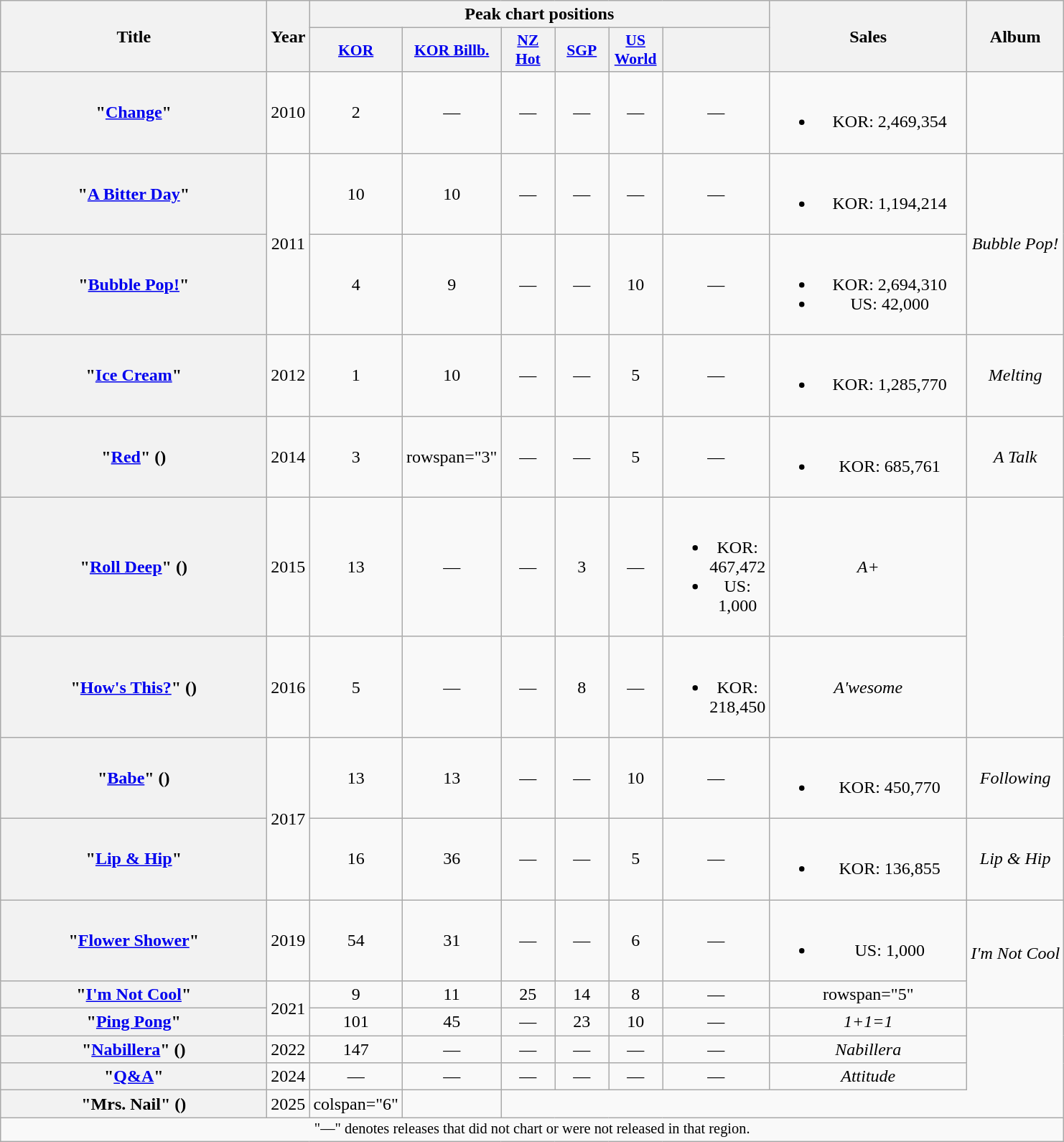<table class="wikitable plainrowheaders" style="text-align:center;">
<tr>
<th rowspan="2" scope="col" style="width:15em;">Title</th>
<th rowspan="2" scope="col">Year</th>
<th scope="col" colspan="6">Peak chart positions</th>
<th rowspan="2" scope="col" style="width:11em;">Sales<br></th>
<th rowspan="2" scope="col">Album</th>
</tr>
<tr>
<th scope="col" style="font-size:90%; width:3em"><a href='#'>KOR</a><br></th>
<th scope="col" style="width:3em;font-size:90%;"><a href='#'>KOR Billb.</a><br></th>
<th scope="col" style="width:3em;font-size:90%;"><a href='#'>NZ<br>Hot</a><br></th>
<th scope="col" style="width:3em;font-size:90%;"><a href='#'>SGP</a><br></th>
<th scope="col" style="width:3em;font-size:90%;"><a href='#'>US<br>World</a><br></th>
<th scope="col" style="width:3em;font-size:90%;"><a href='#'></a><br></th>
</tr>
<tr>
<th scope="row">"<a href='#'>Change</a>" </th>
<td>2010</td>
<td>2</td>
<td>—</td>
<td>—</td>
<td>—</td>
<td>—</td>
<td>—</td>
<td><br><ul><li>KOR: 2,469,354</li></ul></td>
<td></td>
</tr>
<tr>
<th scope="row">"<a href='#'>A Bitter Day</a>" <br> </th>
<td rowspan="2">2011</td>
<td>10</td>
<td>10</td>
<td>—</td>
<td>—</td>
<td>—</td>
<td>—</td>
<td><br><ul><li>KOR: 1,194,214</li></ul></td>
<td rowspan="2"><em>Bubble Pop!</em></td>
</tr>
<tr>
<th scope="row">"<a href='#'>Bubble Pop!</a>"</th>
<td>4</td>
<td>9</td>
<td>—</td>
<td>—</td>
<td>10</td>
<td>—</td>
<td><br><ul><li>KOR: 2,694,310</li><li>US: 42,000</li></ul></td>
</tr>
<tr>
<th scope="row">"<a href='#'>Ice Cream</a>"</th>
<td>2012</td>
<td>1</td>
<td>10</td>
<td>—</td>
<td>—</td>
<td>5</td>
<td>—</td>
<td><br><ul><li>KOR: 1,285,770</li></ul></td>
<td><em>Melting</em></td>
</tr>
<tr>
<th scope="row">"<a href='#'>Red</a>" ()</th>
<td>2014</td>
<td>3</td>
<td>rowspan="3" </td>
<td>—</td>
<td>—</td>
<td>5</td>
<td>—</td>
<td><br><ul><li>KOR: 685,761</li></ul></td>
<td><em>A Talk</em></td>
</tr>
<tr>
<th scope="row">"<a href='#'>Roll Deep</a>" ()<br></th>
<td>2015</td>
<td>13</td>
<td>—</td>
<td>—</td>
<td>3</td>
<td>—</td>
<td><br><ul><li>KOR: 467,472</li><li>US: 1,000</li></ul></td>
<td><em>A+</em></td>
</tr>
<tr>
<th scope="row">"<a href='#'>How's This?</a>" ()</th>
<td>2016</td>
<td>5</td>
<td>—</td>
<td>—</td>
<td>8</td>
<td>—</td>
<td><br><ul><li>KOR: 218,450</li></ul></td>
<td><em>A'wesome</em></td>
</tr>
<tr>
<th scope="row">"<a href='#'>Babe</a>" ()</th>
<td rowspan="2">2017</td>
<td>13</td>
<td>13</td>
<td>—</td>
<td>—</td>
<td>10</td>
<td>—</td>
<td><br><ul><li>KOR: 450,770</li></ul></td>
<td><em>Following</em></td>
</tr>
<tr>
<th scope="row">"<a href='#'>Lip & Hip</a>"</th>
<td>16</td>
<td>36</td>
<td>—</td>
<td>—</td>
<td>5</td>
<td>—</td>
<td><br><ul><li>KOR: 136,855</li></ul></td>
<td><em>Lip & Hip</em> </td>
</tr>
<tr>
<th scope="row">"<a href='#'>Flower Shower</a>"</th>
<td>2019</td>
<td>54</td>
<td>31</td>
<td>—</td>
<td>—</td>
<td>6</td>
<td>—</td>
<td><br><ul><li>US: 1,000</li></ul></td>
<td rowspan="2"><em>I'm Not Cool</em></td>
</tr>
<tr>
<th scope="row">"<a href='#'>I'm Not Cool</a>"</th>
<td rowspan="2">2021</td>
<td>9</td>
<td>11</td>
<td>25</td>
<td>14</td>
<td>8</td>
<td>—</td>
<td>rowspan="5" </td>
</tr>
<tr>
<th scope="row">"<a href='#'>Ping Pong</a>" </th>
<td>101</td>
<td>45</td>
<td>—</td>
<td>23</td>
<td>10</td>
<td>—</td>
<td><em>1+1=1</em></td>
</tr>
<tr>
<th scope="row">"<a href='#'>Nabillera</a>" ()</th>
<td>2022</td>
<td>147</td>
<td>—</td>
<td>—</td>
<td>—</td>
<td>—</td>
<td>—</td>
<td><em>Nabillera</em></td>
</tr>
<tr>
<th scope="row">"<a href='#'>Q&A</a>"</th>
<td>2024</td>
<td>—</td>
<td>—</td>
<td>—</td>
<td>—</td>
<td>—</td>
<td>—</td>
<td><em>Attitude</em></td>
</tr>
<tr>
<th scope="row">"Mrs. Nail" ()</th>
<td>2025</td>
<td>colspan="6" </td>
<td></td>
</tr>
<tr>
<td colspan="10" style="text-align:center; font-size:85%;">"—" denotes releases that did not chart or were not released in that region.</td>
</tr>
</table>
